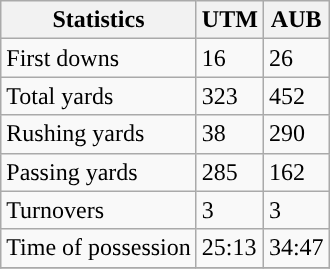<table class="wikitable">
<tr>
<th>Statistics</th>
<th>UTM</th>
<th>AUB</th>
</tr>
<tr>
<td>First downs</td>
<td>16</td>
<td>26</td>
</tr>
<tr>
<td>Total yards</td>
<td>323</td>
<td>452</td>
</tr>
<tr>
<td>Rushing yards</td>
<td>38</td>
<td>290</td>
</tr>
<tr>
<td>Passing yards</td>
<td>285</td>
<td>162</td>
</tr>
<tr>
<td>Turnovers</td>
<td>3</td>
<td>3</td>
</tr>
<tr>
<td>Time of possession</td>
<td>25:13</td>
<td>34:47</td>
</tr>
<tr>
</tr>
</table>
